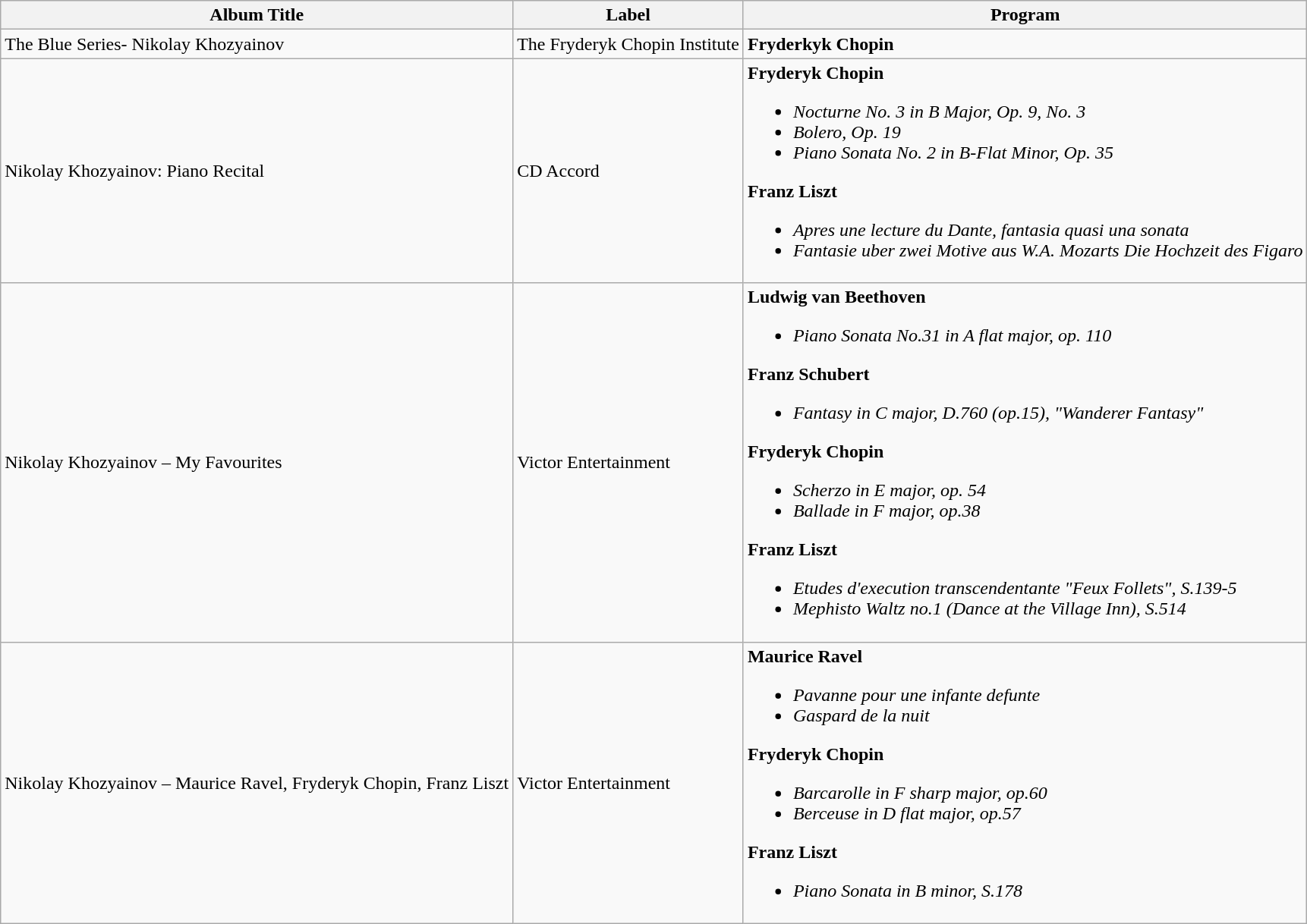<table class="wikitable">
<tr>
<th>Album Title</th>
<th>Label</th>
<th>Program</th>
</tr>
<tr>
<td>The Blue Series- Nikolay Khozyainov</td>
<td>The Fryderyk Chopin Institute</td>
<td><strong>Fryderkyk Chopin</strong><br></td>
</tr>
<tr>
<td>Nikolay Khozyainov: Piano Recital</td>
<td>CD Accord</td>
<td><strong>Fryderyk Chopin</strong><br><ul><li><em>Nocturne No. 3 in B Major, Op. 9, No. 3</em></li><li><em>Bolero, Op. 19</em></li><li><em>Piano Sonata No. 2 in B-Flat Minor, Op. 35</em></li></ul><strong>Franz Liszt</strong><ul><li><em>Apres une lecture du Dante, fantasia quasi  una sonata</em></li><li><em>Fantasie uber zwei Motive aus W.A. Mozarts  Die Hochzeit des Figaro</em></li></ul></td>
</tr>
<tr>
<td>Nikolay Khozyainov – My Favourites</td>
<td>Victor Entertainment</td>
<td><strong>Ludwig van Beethoven</strong><br><ul><li><em>Piano Sonata No.31 in A flat major, op. 110</em></li></ul><strong>Franz Schubert</strong><ul><li><em>Fantasy in C major, D.760 (op.15), "Wanderer Fantasy"</em></li></ul><strong>Fryderyk Chopin</strong><ul><li><em>Scherzo in E major, op. 54</em></li><li><em>Ballade in F major, op.38</em></li></ul><strong>Franz Liszt</strong><ul><li><em>Etudes d'execution transcendentante "Feux Follets", S.139-5</em></li><li><em>Mephisto Waltz no.1 (Dance at the Village Inn), S.514</em></li></ul></td>
</tr>
<tr>
<td>Nikolay Khozyainov – Maurice Ravel, Fryderyk Chopin, Franz Liszt</td>
<td>Victor Entertainment</td>
<td><strong>Maurice Ravel</strong><br><ul><li><em>Pavanne pour une infante  defunte</em></li><li><em>Gaspard de la nuit</em></li></ul><strong>Fryderyk Chopin</strong><ul><li><em>Barcarolle in F sharp major, op.60</em></li><li><em>Berceuse in D flat major, op.57</em></li></ul><strong>Franz Liszt</strong><ul><li><em>Piano Sonata in B minor, S.178</em></li></ul></td>
</tr>
</table>
